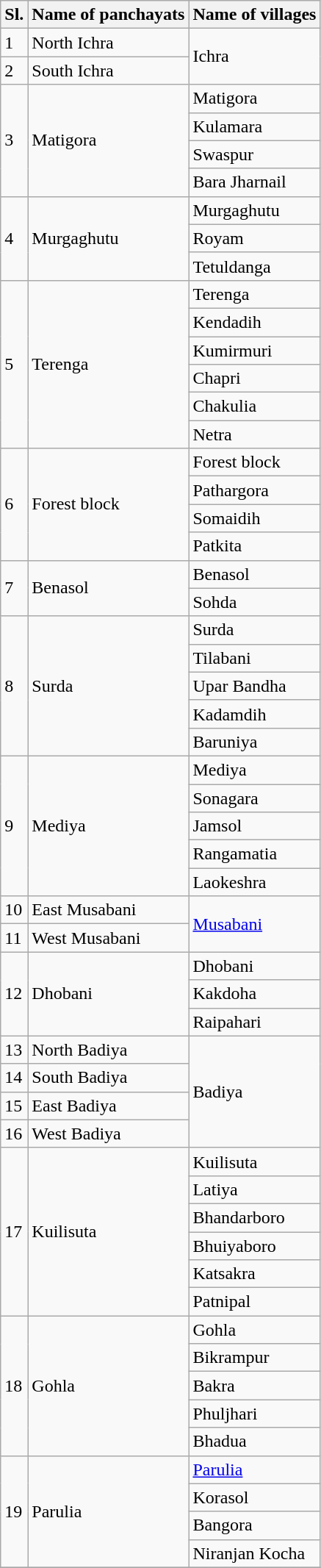<table class="wikitable plainrowheaders sortable">
<tr>
<th scope="col">Sl.</th>
<th scope="col">Name of panchayats</th>
<th scope="col">Name of villages</th>
</tr>
<tr>
<td>1</td>
<td>North Ichra</td>
<td rowspan="2">Ichra</td>
</tr>
<tr>
<td>2</td>
<td>South Ichra</td>
</tr>
<tr>
<td rowspan="4">3</td>
<td rowspan="4">Matigora</td>
<td>Matigora</td>
</tr>
<tr>
<td>Kulamara</td>
</tr>
<tr>
<td>Swaspur</td>
</tr>
<tr>
<td>Bara Jharnail</td>
</tr>
<tr>
<td rowspan="3">4</td>
<td rowspan="3">Murgaghutu</td>
<td>Murgaghutu</td>
</tr>
<tr>
<td>Royam</td>
</tr>
<tr>
<td>Tetuldanga</td>
</tr>
<tr>
<td rowspan="6">5</td>
<td rowspan="6">Terenga</td>
<td>Terenga</td>
</tr>
<tr>
<td>Kendadih</td>
</tr>
<tr>
<td>Kumirmuri</td>
</tr>
<tr>
<td>Chapri</td>
</tr>
<tr>
<td>Chakulia</td>
</tr>
<tr>
<td>Netra</td>
</tr>
<tr>
<td rowspan="4">6</td>
<td rowspan="4">Forest block</td>
<td>Forest block</td>
</tr>
<tr>
<td>Pathargora</td>
</tr>
<tr>
<td>Somaidih</td>
</tr>
<tr>
<td>Patkita</td>
</tr>
<tr>
<td rowspan="2">7</td>
<td rowspan="2">Benasol</td>
<td>Benasol</td>
</tr>
<tr>
<td>Sohda</td>
</tr>
<tr>
<td rowspan="5">8</td>
<td rowspan="5">Surda</td>
<td>Surda</td>
</tr>
<tr>
<td>Tilabani</td>
</tr>
<tr>
<td>Upar Bandha</td>
</tr>
<tr>
<td>Kadamdih</td>
</tr>
<tr>
<td>Baruniya</td>
</tr>
<tr>
<td rowspan="5">9</td>
<td rowspan="5">Mediya</td>
<td>Mediya</td>
</tr>
<tr>
<td>Sonagara</td>
</tr>
<tr>
<td>Jamsol</td>
</tr>
<tr>
<td>Rangamatia</td>
</tr>
<tr>
<td>Laokeshra</td>
</tr>
<tr>
<td>10</td>
<td>East Musabani</td>
<td rowspan="2"><a href='#'>Musabani</a></td>
</tr>
<tr>
<td>11</td>
<td>West Musabani</td>
</tr>
<tr>
<td rowspan="3">12</td>
<td rowspan="3">Dhobani</td>
<td>Dhobani</td>
</tr>
<tr>
<td>Kakdoha</td>
</tr>
<tr>
<td>Raipahari</td>
</tr>
<tr>
<td>13</td>
<td>North Badiya</td>
<td rowspan="4">Badiya</td>
</tr>
<tr>
<td>14</td>
<td>South Badiya</td>
</tr>
<tr>
<td>15</td>
<td>East Badiya</td>
</tr>
<tr>
<td>16</td>
<td>West Badiya</td>
</tr>
<tr>
<td rowspan="6">17</td>
<td rowspan="6">Kuilisuta</td>
<td>Kuilisuta</td>
</tr>
<tr>
<td>Latiya</td>
</tr>
<tr>
<td>Bhandarboro</td>
</tr>
<tr>
<td>Bhuiyaboro</td>
</tr>
<tr>
<td>Katsakra</td>
</tr>
<tr>
<td>Patnipal</td>
</tr>
<tr>
<td rowspan="5">18</td>
<td rowspan="5">Gohla</td>
<td>Gohla</td>
</tr>
<tr>
<td>Bikrampur</td>
</tr>
<tr>
<td>Bakra</td>
</tr>
<tr>
<td>Phuljhari</td>
</tr>
<tr>
<td>Bhadua</td>
</tr>
<tr>
<td rowspan="4">19</td>
<td rowspan="4">Parulia</td>
<td><a href='#'>Parulia</a></td>
</tr>
<tr>
<td>Korasol</td>
</tr>
<tr>
<td>Bangora</td>
</tr>
<tr>
<td>Niranjan Kocha</td>
</tr>
<tr>
</tr>
</table>
